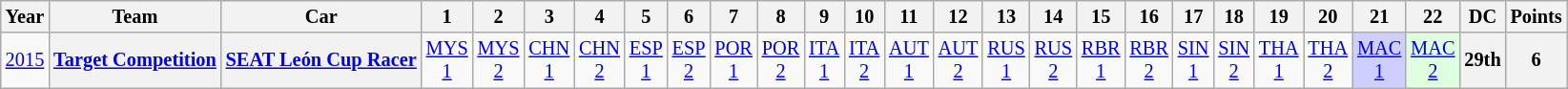<table class="wikitable" style="text-align:center; font-size:85%">
<tr>
<th>Year</th>
<th>Team</th>
<th>Car</th>
<th>1</th>
<th>2</th>
<th>3</th>
<th>4</th>
<th>5</th>
<th>6</th>
<th>7</th>
<th>8</th>
<th>9</th>
<th>10</th>
<th>11</th>
<th>12</th>
<th>13</th>
<th>14</th>
<th>15</th>
<th>16</th>
<th>17</th>
<th>18</th>
<th>19</th>
<th>20</th>
<th>21</th>
<th>22</th>
<th>DC</th>
<th>Points</th>
</tr>
<tr>
<td><a href='#'>2015</a></td>
<th><a href='#'>Target Competition</a></th>
<th><a href='#'>SEAT León Cup Racer</a></th>
<td style="background:#;"><a href='#'>MYS<br>1</a></td>
<td style="background:#;"><a href='#'>MYS<br>2</a></td>
<td style="background:#;"><a href='#'>CHN<br>1</a></td>
<td style="background:#;"><a href='#'>CHN<br>2</a></td>
<td style="background:#;"><a href='#'>ESP<br>1</a></td>
<td style="background:#;"><a href='#'>ESP<br>2</a></td>
<td style="background:#;"><a href='#'>POR<br>1</a></td>
<td style="background:#;"><a href='#'>POR<br>2</a></td>
<td style="background:#;"><a href='#'>ITA<br>1</a></td>
<td style="background:#;"><a href='#'>ITA<br>2</a></td>
<td style="background:#;"><a href='#'>AUT<br>1</a></td>
<td style="background:#;"><a href='#'>AUT<br>2</a></td>
<td style="background:#;"><a href='#'>RUS<br>1</a></td>
<td style="background:#;"><a href='#'>RUS<br>2</a></td>
<td style="background:#;"><a href='#'>RBR<br>1</a></td>
<td style="background:#;"><a href='#'>RBR<br>2</a></td>
<td style="background:#;"><a href='#'>SIN<br>1</a></td>
<td style="background:#;"><a href='#'>SIN<br>2</a></td>
<td style="background:#;"><a href='#'>THA<br>1</a></td>
<td style="background:#;"><a href='#'>THA<br>2</a></td>
<td style="background:#CFCFFF;"><a href='#'>MAC<br>1</a><br></td>
<td style="background:#DFFFDF;"><a href='#'>MAC<br>2</a><br></td>
<th>29th</th>
<th>6</th>
</tr>
</table>
